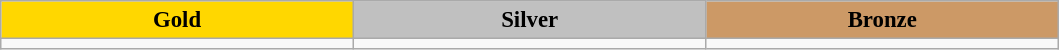<table class="wikitable" style="font-size:95%;">
<tr align="center">
<th style="width: 15em; background: gold">Gold</th>
<th style="width: 15em; background: silver">Silver</th>
<th style="width: 15em; background: #CC9966">Bronze</th>
</tr>
<tr valign="top">
<td></td>
<td></td>
<td></td>
</tr>
</table>
